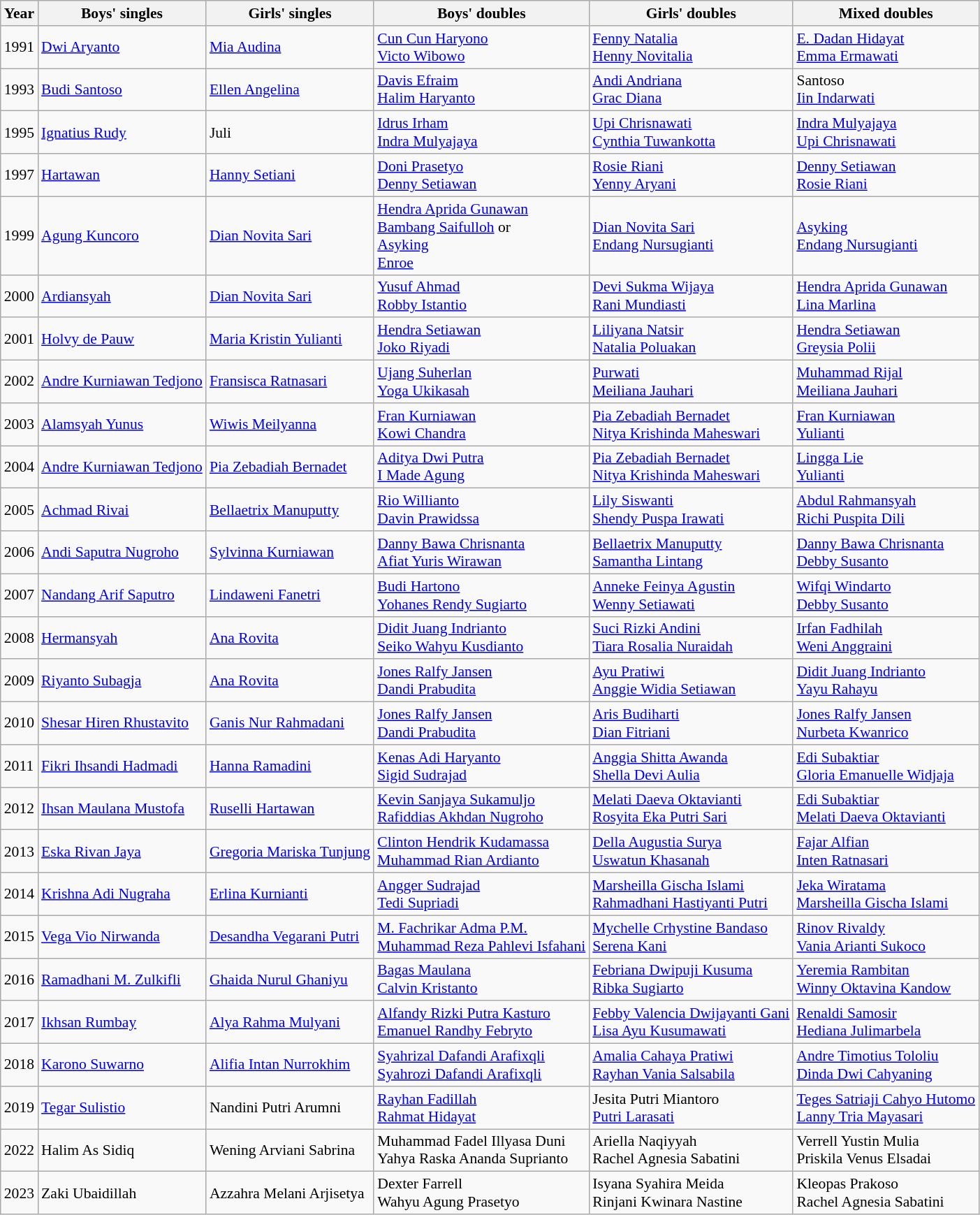<table class=wikitable style="font-size:90%;">
<tr>
<th>Year</th>
<th>Boys' singles</th>
<th>Girls' singles</th>
<th>Boys' doubles</th>
<th>Girls' doubles</th>
<th>Mixed doubles</th>
</tr>
<tr>
<td>1991</td>
<td><a href='#'>Dwi Aryanto</a></td>
<td><a href='#'>Mia Audina</a></td>
<td><a href='#'>Cun Cun Haryono</a> <br> <a href='#'>Victo Wibowo</a></td>
<td><a href='#'>Fenny Natalia</a> <br> <a href='#'>Henny Novitalia</a></td>
<td><a href='#'>E. Dadan Hidayat</a> <br> <a href='#'>Emma Ermawati</a></td>
</tr>
<tr>
<td>1993</td>
<td><a href='#'>Budi Santoso</a></td>
<td><a href='#'>Ellen Angelina</a></td>
<td><a href='#'>Davis Efraim</a> <br> <a href='#'>Halim Haryanto</a></td>
<td><a href='#'>Andi Andriana</a> <br> <a href='#'>Grac Diana</a></td>
<td>Santoso <br> <a href='#'>Iin Indarwati</a></td>
</tr>
<tr>
<td>1995</td>
<td><a href='#'>Ignatius Rudy</a></td>
<td>Juli</td>
<td><a href='#'>Idrus Irham</a> <br> <a href='#'>Indra Mulyajaya</a></td>
<td><a href='#'>Upi Chrisnawati</a> <br> <a href='#'>Cynthia Tuwankotta</a></td>
<td><a href='#'>Indra Mulyajaya</a> <br> <a href='#'>Upi Chrisnawati</a></td>
</tr>
<tr>
<td>1997</td>
<td><a href='#'>Hartawan</a></td>
<td><a href='#'>Hanny Setiani</a></td>
<td><a href='#'>Doni Prasetyo</a> <br> <a href='#'>Denny Setiawan</a></td>
<td><a href='#'>Rosie Riani</a> <br> <a href='#'>Yenny Aryani</a></td>
<td><a href='#'>Denny Setiawan</a> <br> <a href='#'>Rosie Riani</a></td>
</tr>
<tr>
<td>1999</td>
<td><a href='#'>Agung Kuncoro</a></td>
<td><a href='#'>Dian Novita Sari</a></td>
<td><a href='#'>Hendra Aprida Gunawan</a> <br> <a href='#'>Bambang Saifulloh</a> or<br> <a href='#'>Asyking</a> <br> <a href='#'>Enroe</a></td>
<td><a href='#'>Dian Novita Sari</a> <br> <a href='#'>Endang Nursugianti</a></td>
<td><a href='#'>Asyking</a> <br> <a href='#'>Endang Nursugianti</a></td>
</tr>
<tr>
<td>2000</td>
<td><a href='#'>Ardiansyah</a></td>
<td><a href='#'>Dian Novita Sari</a></td>
<td><a href='#'>Yusuf Ahmad</a> <br> <a href='#'>Robby Istantio</a></td>
<td><a href='#'>Devi Sukma Wijaya</a> <br> <a href='#'>Rani Mundiasti</a></td>
<td><a href='#'>Hendra Aprida Gunawan</a> <br> <a href='#'>Lina Marlina</a></td>
</tr>
<tr>
<td>2001</td>
<td><a href='#'>Holvy de Pauw</a></td>
<td><a href='#'>Maria Kristin Yulianti</a></td>
<td><a href='#'>Hendra Setiawan</a> <br> <a href='#'>Joko Riyadi</a></td>
<td><a href='#'>Liliyana Natsir</a> <br> <a href='#'>Natalia Poluakan</a></td>
<td><a href='#'>Hendra Setiawan</a> <br> <a href='#'>Greysia Polii</a></td>
</tr>
<tr>
<td>2002</td>
<td><a href='#'>Andre Kurniawan Tedjono</a></td>
<td><a href='#'>Fransisca Ratnasari</a></td>
<td><a href='#'>Ujang Suherlan</a> <br> <a href='#'>Yoga Ukikasah</a></td>
<td><a href='#'>Purwati</a> <br> <a href='#'>Meiliana Jauhari</a></td>
<td><a href='#'>Muhammad Rijal</a> <br> <a href='#'>Meiliana Jauhari</a></td>
</tr>
<tr>
<td>2003</td>
<td><a href='#'>Alamsyah Yunus</a></td>
<td><a href='#'>Wiwis Meilyanna</a></td>
<td><a href='#'>Fran Kurniawan</a> <br> <a href='#'>Kowi Chandra</a></td>
<td><a href='#'>Pia Zebadiah Bernadet</a> <br> <a href='#'>Nitya Krishinda Maheswari</a></td>
<td><a href='#'>Fran Kurniawan</a> <br> <a href='#'>Yulianti</a></td>
</tr>
<tr>
<td>2004</td>
<td><a href='#'>Andre Kurniawan Tedjono</a></td>
<td><a href='#'>Pia Zebadiah Bernadet</a></td>
<td><a href='#'>Aditya Dwi Putra</a> <br> <a href='#'>I Made Agung</a></td>
<td><a href='#'>Pia Zebadiah Bernadet</a> <br> <a href='#'>Nitya Krishinda Maheswari</a></td>
<td><a href='#'>Lingga Lie</a> <br> <a href='#'>Yulianti</a></td>
</tr>
<tr>
<td>2005</td>
<td><a href='#'>Achmad Rivai</a></td>
<td><a href='#'>Bellaetrix Manuputty</a></td>
<td><a href='#'>Rio Willianto</a> <br> <a href='#'>Davin Prawidssa</a></td>
<td><a href='#'>Lily Siswanti</a> <br> <a href='#'>Shendy Puspa Irawati</a></td>
<td><a href='#'>Abdul Rahmansyah</a> <br> <a href='#'>Richi Puspita Dili</a></td>
</tr>
<tr>
<td>2006</td>
<td><a href='#'>Andi Saputra Nugroho</a></td>
<td><a href='#'>Sylvinna Kurniawan</a></td>
<td><a href='#'>Danny Bawa Chrisnanta</a> <br> <a href='#'>Afiat Yuris Wirawan</a></td>
<td><a href='#'>Bellaetrix Manuputty</a> <br> <a href='#'>Samantha Lintang</a></td>
<td><a href='#'>Danny Bawa Chrisnanta</a> <br> <a href='#'>Debby Susanto</a></td>
</tr>
<tr>
<td>2007</td>
<td><a href='#'>Nandang Arif Saputro</a></td>
<td><a href='#'>Lindaweni Fanetri</a></td>
<td><a href='#'>Budi Hartono</a> <br> <a href='#'>Yohanes Rendy Sugiarto</a></td>
<td><a href='#'>Anneke Feinya Agustin</a> <br> <a href='#'>Wenny Setiawati</a></td>
<td><a href='#'>Wifqi Windarto</a> <br> <a href='#'>Debby Susanto</a></td>
</tr>
<tr>
<td>2008</td>
<td><a href='#'>Hermansyah</a></td>
<td><a href='#'>Ana Rovita</a></td>
<td><a href='#'>Didit Juang Indrianto</a> <br> <a href='#'>Seiko Wahyu Kusdianto</a></td>
<td><a href='#'>Suci Rizki Andini</a> <br> <a href='#'>Tiara Rosalia Nuraidah</a></td>
<td><a href='#'>Irfan Fadhilah</a> <br> <a href='#'>Weni Anggraini</a></td>
</tr>
<tr>
<td>2009</td>
<td><a href='#'>Riyanto Subagja</a></td>
<td><a href='#'>Ana Rovita</a></td>
<td><a href='#'>Jones Ralfy Jansen</a> <br> <a href='#'>Dandi Prabudita</a></td>
<td><a href='#'>Ayu Pratiwi</a> <br> <a href='#'>Anggie Widia Setiawan</a></td>
<td><a href='#'>Didit Juang Indrianto</a> <br> <a href='#'>Yayu Rahayu</a></td>
</tr>
<tr>
<td>2010</td>
<td><a href='#'>Shesar Hiren Rhustavito</a></td>
<td><a href='#'>Ganis Nur Rahmadani</a></td>
<td><a href='#'>Jones Ralfy Jansen</a> <br> <a href='#'>Dandi Prabudita</a></td>
<td><a href='#'>Aris Budiharti</a> <br> <a href='#'>Dian Fitriani</a></td>
<td><a href='#'>Jones Ralfy Jansen</a> <br> <a href='#'>Nurbeta Kwanrico</a></td>
</tr>
<tr>
<td>2011</td>
<td><a href='#'>Fikri Ihsandi Hadmadi</a></td>
<td><a href='#'>Hanna Ramadini</a></td>
<td><a href='#'>Kenas Adi Haryanto</a> <br> <a href='#'>Sigid Sudrajad</a></td>
<td><a href='#'>Anggia Shitta Awanda</a> <br> <a href='#'>Shella Devi Aulia</a></td>
<td><a href='#'>Edi Subaktiar</a> <br> <a href='#'>Gloria Emanuelle Widjaja</a></td>
</tr>
<tr>
<td>2012</td>
<td><a href='#'>Ihsan Maulana Mustofa</a></td>
<td><a href='#'>Ruselli Hartawan</a></td>
<td><a href='#'>Kevin Sanjaya Sukamuljo</a> <br> <a href='#'>Rafiddias Akhdan Nugroho</a></td>
<td><a href='#'>Melati Daeva Oktavianti </a> <br> <a href='#'>Rosyita Eka Putri Sari</a></td>
<td><a href='#'>Edi Subaktiar</a> <br> <a href='#'>Melati Daeva Oktavianti</a></td>
</tr>
<tr>
<td>2013</td>
<td><a href='#'>Eska Rivan Jaya</a></td>
<td><a href='#'>Gregoria Mariska Tunjung</a></td>
<td><a href='#'>Clinton Hendrik Kudamassa</a> <br> <a href='#'>Muhammad Rian Ardianto</a></td>
<td><a href='#'>Della Augustia Surya</a> <br> <a href='#'>Uswatun Khasanah</a></td>
<td><a href='#'>Fajar Alfian</a> <br> <a href='#'>Inten Ratnasari</a></td>
</tr>
<tr>
<td>2014</td>
<td><a href='#'>Krishna Adi Nugraha</a></td>
<td><a href='#'>Erlina Kurnianti</a></td>
<td><a href='#'>Angger Sudrajad</a> <br> <a href='#'>Tedi Supriadi</a></td>
<td><a href='#'>Marsheilla Gischa Islami</a> <br> <a href='#'>Rahmadhani Hastiyanti Putri</a></td>
<td><a href='#'>Jeka Wiratama</a> <br> <a href='#'>Marsheilla Gischa Islami</a></td>
</tr>
<tr>
<td>2015</td>
<td><a href='#'>Vega Vio Nirwanda</a></td>
<td><a href='#'>Desandha Vegarani Putri</a></td>
<td><a href='#'>M. Fachrikar Adma P.M.</a> <br> <a href='#'>Muhammad Reza Pahlevi Isfahani</a></td>
<td><a href='#'>Mychelle Crhystine Bandaso</a> <br> <a href='#'>Serena Kani</a></td>
<td><a href='#'>Rinov Rivaldy</a> <br> <a href='#'>Vania Arianti Sukoco</a></td>
</tr>
<tr>
<td>2016</td>
<td><a href='#'>Ramadhani M. Zulkifli</a></td>
<td><a href='#'>Ghaida Nurul Ghaniyu</a></td>
<td><a href='#'>Bagas Maulana</a> <br> <a href='#'>Calvin Kristanto</a></td>
<td><a href='#'>Febriana Dwipuji Kusuma</a> <br> <a href='#'>Ribka Sugiarto</a></td>
<td><a href='#'>Yeremia Rambitan</a> <br> <a href='#'>Winny Oktavina Kandow</a></td>
</tr>
<tr>
<td>2017</td>
<td><a href='#'>Ikhsan Rumbay</a></td>
<td><a href='#'>Alya Rahma Mulyani</a></td>
<td><a href='#'>Alfandy Rizki Putra Kasturo</a> <br> <a href='#'>Emanuel Randhy Febryto</a></td>
<td><a href='#'>Febby Valencia Dwijayanti Gani</a> <br> <a href='#'>Lisa Ayu Kusumawati</a></td>
<td><a href='#'>Renaldi Samosir</a> <br> <a href='#'>Hediana Julimarbela</a></td>
</tr>
<tr>
<td>2018</td>
<td><a href='#'>Karono Suwarno</a></td>
<td><a href='#'>Alifia Intan Nurrokhim</a></td>
<td><a href='#'>Syahrizal Dafandi Arafixqli</a> <br> <a href='#'>Syahrozi Dafandi Arafixqli</a></td>
<td><a href='#'>Amalia Cahaya Pratiwi</a> <br> <a href='#'>Rayhan Vania Salsabila</a></td>
<td><a href='#'>Andre Timotius Tololiu</a> <br> <a href='#'>Dinda Dwi Cahyaning</a></td>
</tr>
<tr>
<td>2019</td>
<td><a href='#'>Tegar Sulistio</a></td>
<td>Nandini Putri Arumni</td>
<td><a href='#'>Rayhan Fadillah</a><br><a href='#'>Rahmat Hidayat</a></td>
<td>Jesita Putri Miantoro<br><a href='#'>Putri Larasati</a></td>
<td><a href='#'>Teges Satriaji Cahyo Hutomo</a><br><a href='#'>Lanny Tria Mayasari</a></td>
</tr>
<tr>
<td>2022</td>
<td>Halim As Sidiq</td>
<td>Wening Arviani Sabrina</td>
<td>Muhammad Fadel Illyasa Duni<br>Yahya Raska Ananda Suprianto</td>
<td>Ariella Naqiyyah<br>Rachel Agnesia Sabatini</td>
<td>Verrell Yustin Mulia<br>Priskila Venus Elsadai</td>
</tr>
<tr>
<td>2023</td>
<td>Zaki Ubaidillah</td>
<td>Azzahra Melani Arjisetya</td>
<td>Dexter Farrell<br>Wahyu Agung Prasetyo</td>
<td>Isyana Syahira Meida<br>Rinjani Kwinara Nastine</td>
<td>Kleopas Prakoso<br>Rachel Agnesia Sabatini</td>
</tr>
</table>
